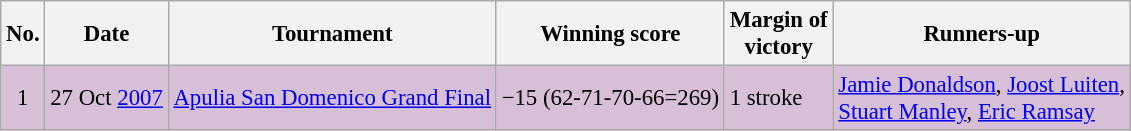<table class="wikitable" style="font-size:95%;">
<tr>
<th>No.</th>
<th>Date</th>
<th>Tournament</th>
<th>Winning score</th>
<th>Margin of<br>victory</th>
<th>Runners-up</th>
</tr>
<tr style="background:thistle;">
<td align=center>1</td>
<td align=right>27 Oct <a href='#'>2007</a></td>
<td><a href='#'>Apulia San Domenico Grand Final</a></td>
<td>−15 (62-71-70-66=269)</td>
<td>1 stroke</td>
<td> <a href='#'>Jamie Donaldson</a>,  <a href='#'>Joost Luiten</a>,<br> <a href='#'>Stuart Manley</a>,  <a href='#'>Eric Ramsay</a></td>
</tr>
</table>
